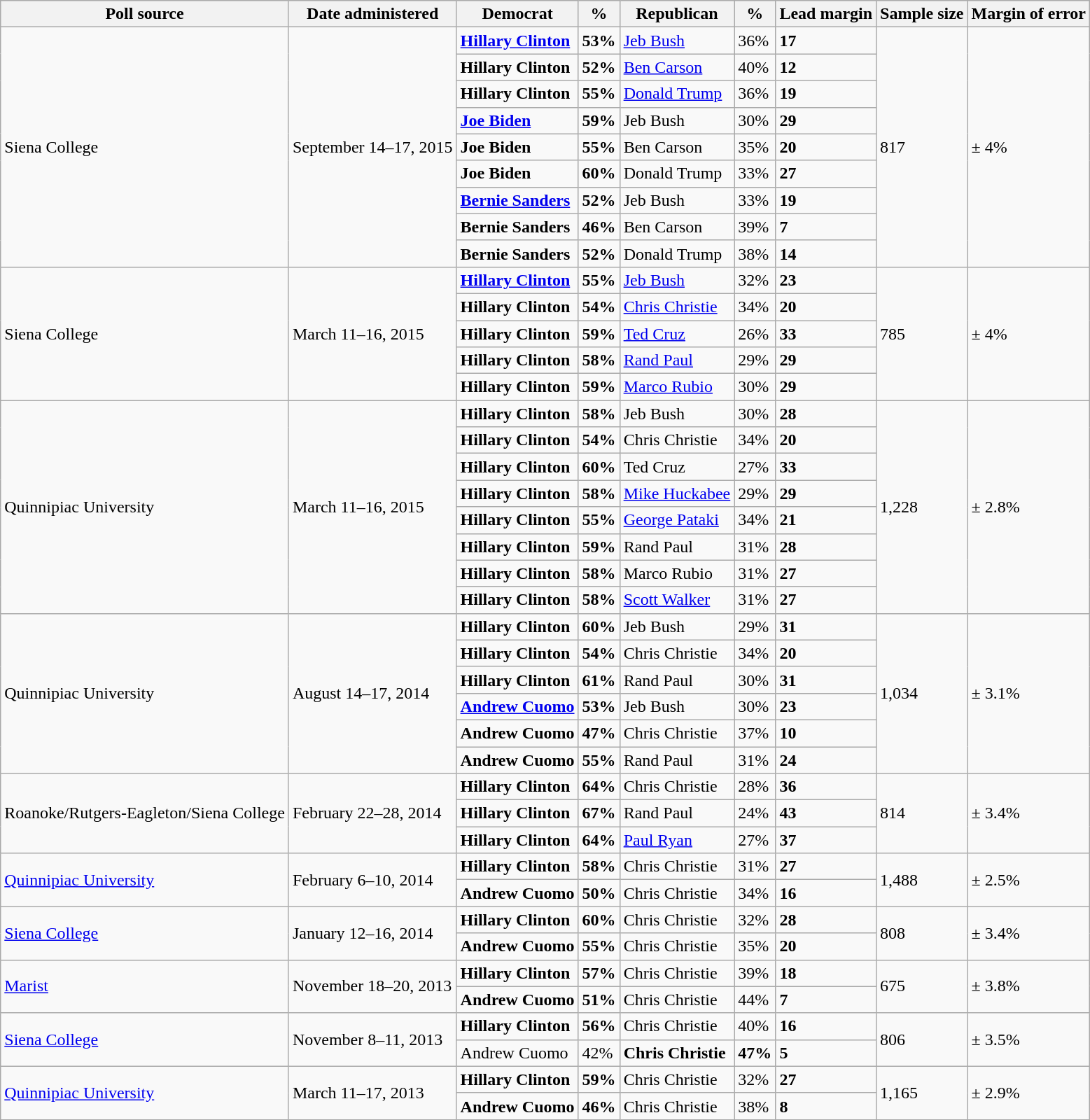<table class="wikitable">
<tr valign=bottom>
<th>Poll source</th>
<th>Date administered</th>
<th>Democrat</th>
<th>%</th>
<th>Republican</th>
<th>%</th>
<th>Lead margin</th>
<th>Sample size</th>
<th>Margin of error</th>
</tr>
<tr>
<td rowspan=9>Siena College</td>
<td rowspan=9>September 14–17, 2015</td>
<td><strong><a href='#'>Hillary Clinton</a></strong></td>
<td><strong>53%</strong></td>
<td><a href='#'>Jeb Bush</a></td>
<td>36%</td>
<td><strong>17</strong></td>
<td rowspan=9>817</td>
<td rowspan=9>± 4%</td>
</tr>
<tr>
<td><strong>Hillary Clinton</strong></td>
<td><strong>52%</strong></td>
<td><a href='#'>Ben Carson</a></td>
<td>40%</td>
<td><strong>12</strong></td>
</tr>
<tr>
<td><strong>Hillary Clinton</strong></td>
<td><strong>55%</strong></td>
<td><a href='#'>Donald Trump</a></td>
<td>36%</td>
<td><strong>19</strong></td>
</tr>
<tr>
<td><strong><a href='#'>Joe Biden</a></strong></td>
<td><strong>59%</strong></td>
<td>Jeb Bush</td>
<td>30%</td>
<td><strong>29</strong></td>
</tr>
<tr>
<td><strong>Joe Biden</strong></td>
<td><strong>55%</strong></td>
<td>Ben Carson</td>
<td>35%</td>
<td><strong>20</strong></td>
</tr>
<tr>
<td><strong>Joe Biden</strong></td>
<td><strong>60%</strong></td>
<td>Donald Trump</td>
<td>33%</td>
<td><strong>27</strong></td>
</tr>
<tr>
<td><strong><a href='#'>Bernie Sanders</a></strong></td>
<td><strong>52%</strong></td>
<td>Jeb Bush</td>
<td>33%</td>
<td><strong>19</strong></td>
</tr>
<tr>
<td><strong>Bernie Sanders</strong></td>
<td><strong>46%</strong></td>
<td>Ben Carson</td>
<td>39%</td>
<td><strong>7</strong></td>
</tr>
<tr>
<td><strong>Bernie Sanders</strong></td>
<td><strong>52%</strong></td>
<td>Donald Trump</td>
<td>38%</td>
<td><strong>14</strong></td>
</tr>
<tr>
<td rowspan=5>Siena College</td>
<td rowspan=5>March 11–16, 2015</td>
<td><strong><a href='#'>Hillary Clinton</a></strong></td>
<td><strong>55%</strong></td>
<td><a href='#'>Jeb Bush</a></td>
<td>32%</td>
<td><strong>23</strong></td>
<td rowspan=5>785</td>
<td rowspan=5>± 4%</td>
</tr>
<tr>
<td><strong>Hillary Clinton</strong></td>
<td><strong>54%</strong></td>
<td><a href='#'>Chris Christie</a></td>
<td>34%</td>
<td><strong>20</strong></td>
</tr>
<tr>
<td><strong>Hillary Clinton</strong></td>
<td><strong>59%</strong></td>
<td><a href='#'>Ted Cruz</a></td>
<td>26%</td>
<td><strong>33</strong></td>
</tr>
<tr>
<td><strong>Hillary Clinton</strong></td>
<td><strong>58%</strong></td>
<td><a href='#'>Rand Paul</a></td>
<td>29%</td>
<td><strong>29</strong></td>
</tr>
<tr>
<td><strong>Hillary Clinton</strong></td>
<td><strong>59%</strong></td>
<td><a href='#'>Marco Rubio</a></td>
<td>30%</td>
<td><strong>29</strong></td>
</tr>
<tr>
<td rowspan=8>Quinnipiac University</td>
<td rowspan=8>March 11–16, 2015</td>
<td><strong>Hillary Clinton</strong></td>
<td><strong>58%</strong></td>
<td>Jeb Bush</td>
<td>30%</td>
<td><strong>28</strong></td>
<td rowspan=8>1,228</td>
<td rowspan=8>± 2.8%</td>
</tr>
<tr>
<td><strong>Hillary Clinton</strong></td>
<td><strong>54%</strong></td>
<td>Chris Christie</td>
<td>34%</td>
<td><strong>20</strong></td>
</tr>
<tr>
<td><strong>Hillary Clinton</strong></td>
<td><strong>60%</strong></td>
<td>Ted Cruz</td>
<td>27%</td>
<td><strong>33</strong></td>
</tr>
<tr>
<td><strong>Hillary Clinton</strong></td>
<td><strong>58%</strong></td>
<td><a href='#'>Mike Huckabee</a></td>
<td>29%</td>
<td><strong>29</strong></td>
</tr>
<tr>
<td><strong>Hillary Clinton</strong></td>
<td><strong>55%</strong></td>
<td><a href='#'>George Pataki</a></td>
<td>34%</td>
<td><strong>21</strong></td>
</tr>
<tr>
<td><strong>Hillary Clinton</strong></td>
<td><strong>59%</strong></td>
<td>Rand Paul</td>
<td>31%</td>
<td><strong>28</strong></td>
</tr>
<tr>
<td><strong>Hillary Clinton</strong></td>
<td><strong>58%</strong></td>
<td>Marco Rubio</td>
<td>31%</td>
<td><strong>27</strong></td>
</tr>
<tr>
<td><strong>Hillary Clinton</strong></td>
<td><strong>58%</strong></td>
<td><a href='#'>Scott Walker</a></td>
<td>31%</td>
<td><strong>27</strong></td>
</tr>
<tr>
<td rowspan=6>Quinnipiac University</td>
<td rowspan=6>August 14–17, 2014</td>
<td><strong>Hillary Clinton</strong></td>
<td><strong>60%</strong></td>
<td>Jeb Bush</td>
<td>29%</td>
<td><strong>31</strong></td>
<td rowspan=6>1,034</td>
<td rowspan=6>± 3.1%</td>
</tr>
<tr>
<td><strong>Hillary Clinton</strong></td>
<td><strong>54%</strong></td>
<td>Chris Christie</td>
<td>34%</td>
<td><strong>20</strong></td>
</tr>
<tr>
<td><strong>Hillary Clinton</strong></td>
<td><strong>61%</strong></td>
<td>Rand Paul</td>
<td>30%</td>
<td><strong>31</strong></td>
</tr>
<tr>
<td><strong><a href='#'>Andrew Cuomo</a></strong></td>
<td><strong>53%</strong></td>
<td>Jeb Bush</td>
<td>30%</td>
<td><strong>23</strong></td>
</tr>
<tr>
<td><strong>Andrew Cuomo</strong></td>
<td><strong>47%</strong></td>
<td>Chris Christie</td>
<td>37%</td>
<td><strong>10</strong></td>
</tr>
<tr>
<td><strong>Andrew Cuomo</strong></td>
<td><strong>55%</strong></td>
<td>Rand Paul</td>
<td>31%</td>
<td><strong>24</strong></td>
</tr>
<tr>
<td rowspan=3>Roanoke/Rutgers-Eagleton/Siena College</td>
<td rowspan=3>February 22–28, 2014</td>
<td><strong>Hillary Clinton</strong></td>
<td><strong>64%</strong></td>
<td>Chris Christie</td>
<td>28%</td>
<td><strong>36</strong></td>
<td rowspan=3>814</td>
<td rowspan=3>± 3.4%</td>
</tr>
<tr>
<td><strong>Hillary Clinton</strong></td>
<td><strong>67%</strong></td>
<td>Rand Paul</td>
<td>24%</td>
<td><strong>43</strong></td>
</tr>
<tr>
<td><strong>Hillary Clinton</strong></td>
<td><strong>64%</strong></td>
<td><a href='#'>Paul Ryan</a></td>
<td>27%</td>
<td><strong>37</strong></td>
</tr>
<tr>
<td rowspan=2><a href='#'>Quinnipiac University</a></td>
<td rowspan=2>February 6–10, 2014</td>
<td><strong>Hillary Clinton</strong></td>
<td><strong>58%</strong></td>
<td>Chris Christie</td>
<td>31%</td>
<td><strong>27</strong></td>
<td rowspan=2>1,488</td>
<td rowspan=2>± 2.5%</td>
</tr>
<tr>
<td><strong>Andrew Cuomo</strong></td>
<td><strong>50%</strong></td>
<td>Chris Christie</td>
<td>34%</td>
<td><strong>16</strong></td>
</tr>
<tr>
<td rowspan=2><a href='#'>Siena College</a></td>
<td rowspan=2>January 12–16, 2014</td>
<td><strong>Hillary Clinton</strong></td>
<td><strong>60%</strong></td>
<td>Chris Christie</td>
<td>32%</td>
<td><strong>28</strong></td>
<td rowspan=2>808</td>
<td rowspan=2>± 3.4%</td>
</tr>
<tr>
<td><strong>Andrew Cuomo</strong></td>
<td><strong>55%</strong></td>
<td>Chris Christie</td>
<td>35%</td>
<td><strong>20</strong></td>
</tr>
<tr>
<td rowspan=2><a href='#'>Marist</a></td>
<td rowspan=2>November 18–20, 2013</td>
<td><strong>Hillary Clinton</strong></td>
<td><strong>57%</strong></td>
<td>Chris Christie</td>
<td>39%</td>
<td><strong>18</strong></td>
<td rowspan=2>675</td>
<td rowspan=2>± 3.8%</td>
</tr>
<tr>
<td><strong>Andrew Cuomo</strong></td>
<td><strong>51%</strong></td>
<td>Chris Christie</td>
<td>44%</td>
<td><strong>7</strong></td>
</tr>
<tr>
<td rowspan=2><a href='#'>Siena College</a></td>
<td rowspan=2>November 8–11, 2013</td>
<td><strong>Hillary Clinton</strong></td>
<td><strong>56%</strong></td>
<td>Chris Christie</td>
<td>40%</td>
<td><strong>16</strong></td>
<td rowspan=2>806</td>
<td rowspan=2>± 3.5%</td>
</tr>
<tr>
<td>Andrew Cuomo</td>
<td>42%</td>
<td><strong>Chris Christie</strong></td>
<td><strong>47%</strong></td>
<td><strong>5</strong></td>
</tr>
<tr>
<td rowspan=2><a href='#'>Quinnipiac University</a></td>
<td rowspan=2>March 11–17, 2013</td>
<td><strong>Hillary Clinton</strong></td>
<td><strong>59%</strong></td>
<td>Chris Christie</td>
<td>32%</td>
<td><strong>27</strong></td>
<td rowspan=2>1,165</td>
<td rowspan=2>± 2.9%</td>
</tr>
<tr>
<td><strong>Andrew Cuomo</strong></td>
<td><strong>46%</strong></td>
<td>Chris Christie</td>
<td>38%</td>
<td><strong>8</strong></td>
</tr>
</table>
